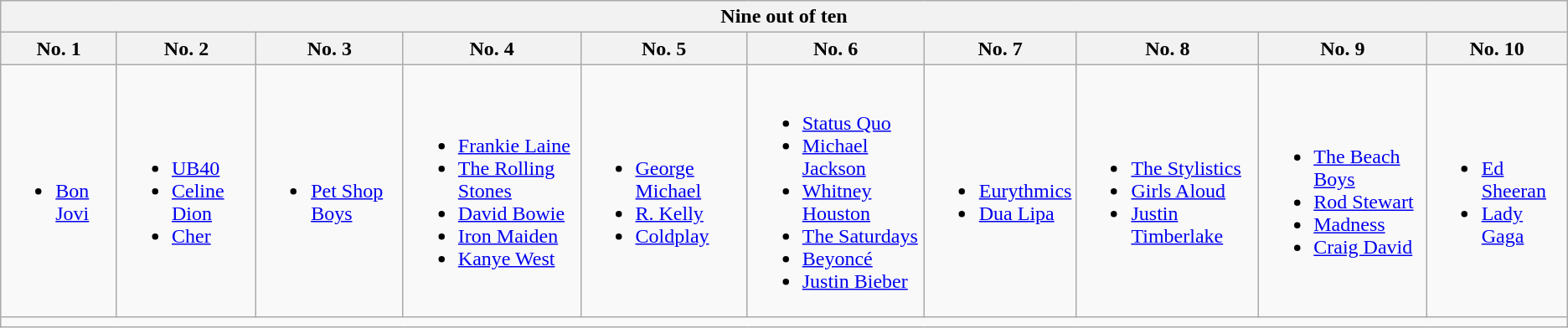<table class="wikitable" |>
<tr>
<th colspan="10">Nine out of ten</th>
</tr>
<tr>
<th>No. 1</th>
<th>No. 2</th>
<th>No. 3</th>
<th>No. 4</th>
<th>No. 5</th>
<th>No. 6</th>
<th>No. 7</th>
<th>No. 8</th>
<th>No. 9</th>
<th>No. 10</th>
</tr>
<tr>
<td><br><ul><li><a href='#'>Bon Jovi</a></li></ul></td>
<td><br><ul><li><a href='#'>UB40</a></li><li><a href='#'>Celine Dion</a></li><li><a href='#'>Cher</a></li></ul></td>
<td><br><ul><li><a href='#'>Pet Shop Boys</a></li></ul></td>
<td><br><ul><li><a href='#'>Frankie Laine</a></li><li><a href='#'>The Rolling Stones</a></li><li><a href='#'>David Bowie</a></li><li><a href='#'>Iron Maiden</a></li><li><a href='#'>Kanye West</a></li></ul></td>
<td><br><ul><li><a href='#'>George Michael</a></li><li><a href='#'>R. Kelly</a></li><li><a href='#'>Coldplay</a></li></ul></td>
<td><br><ul><li><a href='#'>Status Quo</a></li><li><a href='#'>Michael Jackson</a></li><li><a href='#'>Whitney Houston</a></li><li><a href='#'>The Saturdays</a></li><li><a href='#'>Beyoncé</a></li><li><a href='#'>Justin Bieber</a></li></ul></td>
<td><br><ul><li><a href='#'>Eurythmics</a></li><li><a href='#'>Dua Lipa</a></li></ul></td>
<td><br><ul><li><a href='#'>The Stylistics</a></li><li><a href='#'>Girls Aloud</a></li><li><a href='#'>Justin Timberlake</a></li></ul></td>
<td><br><ul><li><a href='#'>The Beach Boys</a></li><li><a href='#'>Rod Stewart</a></li><li><a href='#'>Madness</a></li><li><a href='#'>Craig David</a></li></ul></td>
<td><br><ul><li><a href='#'>Ed Sheeran</a></li><li><a href='#'>Lady Gaga</a></li></ul></td>
</tr>
<tr>
<td colspan="11"></td>
</tr>
</table>
